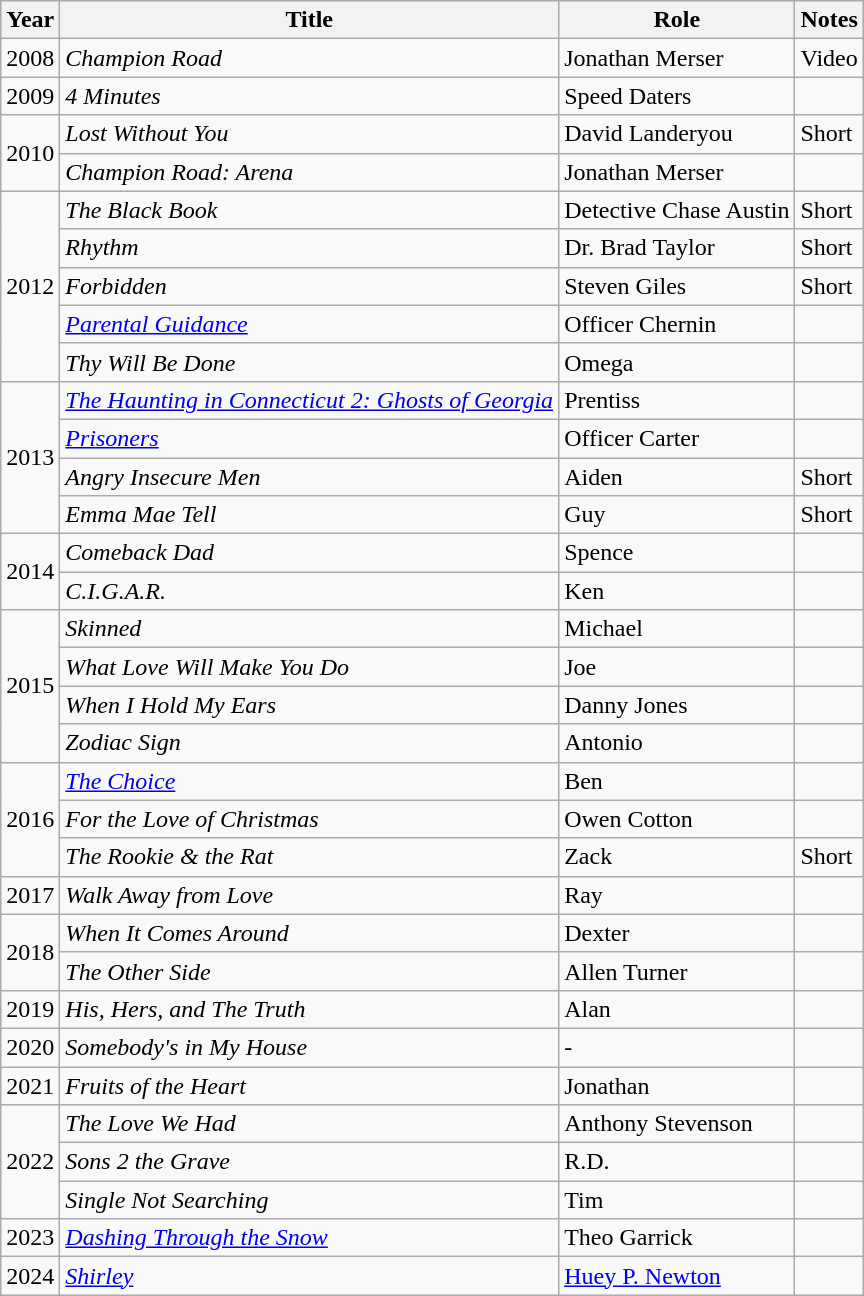<table class="wikitable sortable">
<tr>
<th>Year</th>
<th>Title</th>
<th>Role</th>
<th>Notes</th>
</tr>
<tr>
<td>2008</td>
<td><em>Champion Road</em></td>
<td>Jonathan Merser</td>
<td>Video</td>
</tr>
<tr>
<td>2009</td>
<td><em>4 Minutes</em></td>
<td>Speed Daters</td>
<td></td>
</tr>
<tr>
<td rowspan=2>2010</td>
<td><em>Lost Without You</em></td>
<td>David Landeryou</td>
<td>Short</td>
</tr>
<tr>
<td><em>Champion Road: Arena</em></td>
<td>Jonathan Merser</td>
<td></td>
</tr>
<tr>
<td rowspan=5>2012</td>
<td><em>The Black Book</em></td>
<td>Detective Chase Austin</td>
<td>Short</td>
</tr>
<tr>
<td><em>Rhythm</em></td>
<td>Dr. Brad Taylor</td>
<td>Short</td>
</tr>
<tr>
<td><em>Forbidden</em></td>
<td>Steven Giles</td>
<td>Short</td>
</tr>
<tr>
<td><em><a href='#'>Parental Guidance</a></em></td>
<td>Officer Chernin</td>
<td></td>
</tr>
<tr>
<td><em>Thy Will Be Done</em></td>
<td>Omega</td>
<td></td>
</tr>
<tr>
<td rowspan=4>2013</td>
<td><em><a href='#'>The Haunting in Connecticut 2: Ghosts of Georgia</a></em></td>
<td>Prentiss</td>
<td></td>
</tr>
<tr>
<td><em><a href='#'>Prisoners</a></em></td>
<td>Officer Carter</td>
<td></td>
</tr>
<tr>
<td><em>Angry Insecure Men</em></td>
<td>Aiden</td>
<td>Short</td>
</tr>
<tr>
<td><em>Emma Mae Tell</em></td>
<td>Guy</td>
<td>Short</td>
</tr>
<tr>
<td rowspan=2>2014</td>
<td><em>Comeback Dad</em></td>
<td>Spence</td>
<td></td>
</tr>
<tr>
<td><em>C.I.G.A.R.</em></td>
<td>Ken</td>
<td></td>
</tr>
<tr>
<td rowspan=4>2015</td>
<td><em>Skinned</em></td>
<td>Michael</td>
<td></td>
</tr>
<tr>
<td><em>What Love Will Make You Do</em></td>
<td>Joe</td>
<td></td>
</tr>
<tr>
<td><em>When I Hold My Ears</em></td>
<td>Danny Jones</td>
<td></td>
</tr>
<tr>
<td><em>Zodiac Sign</em></td>
<td>Antonio</td>
<td></td>
</tr>
<tr>
<td rowspan=3>2016</td>
<td><em><a href='#'>The Choice</a></em></td>
<td>Ben</td>
<td></td>
</tr>
<tr>
<td><em>For the Love of Christmas</em></td>
<td>Owen Cotton</td>
<td></td>
</tr>
<tr>
<td><em>The Rookie & the Rat</em></td>
<td>Zack</td>
<td>Short</td>
</tr>
<tr>
<td>2017</td>
<td><em>Walk Away from Love</em></td>
<td>Ray</td>
<td></td>
</tr>
<tr>
<td rowspan=2>2018</td>
<td><em>When It Comes Around</em></td>
<td>Dexter</td>
<td></td>
</tr>
<tr>
<td><em>The Other Side</em></td>
<td>Allen Turner</td>
<td></td>
</tr>
<tr>
<td>2019</td>
<td><em>His, Hers, and The Truth</em></td>
<td>Alan</td>
<td></td>
</tr>
<tr>
<td>2020</td>
<td><em>Somebody's in My House</em></td>
<td>-</td>
<td></td>
</tr>
<tr>
<td>2021</td>
<td><em>Fruits of the Heart</em></td>
<td>Jonathan</td>
<td></td>
</tr>
<tr>
<td rowspan=3>2022</td>
<td><em>The Love We Had</em></td>
<td>Anthony Stevenson</td>
<td></td>
</tr>
<tr>
<td><em>Sons 2 the Grave</em></td>
<td>R.D.</td>
<td></td>
</tr>
<tr>
<td><em>Single Not Searching</em></td>
<td>Tim</td>
<td></td>
</tr>
<tr>
<td>2023</td>
<td><em><a href='#'>Dashing Through the Snow</a></em></td>
<td>Theo Garrick</td>
<td></td>
</tr>
<tr>
<td>2024</td>
<td><em><a href='#'>Shirley</a></em></td>
<td><a href='#'>Huey P. Newton</a></td>
<td></td>
</tr>
</table>
